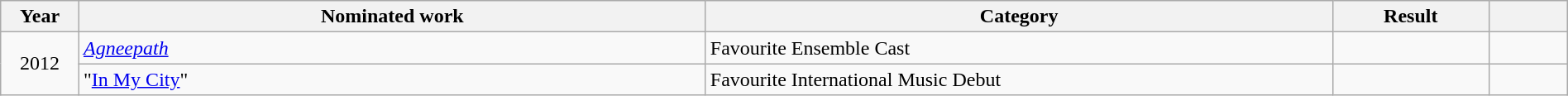<table class="wikitable sortable" width=100%>
<tr>
<th width=5%>Year</th>
<th width=40%>Nominated work</th>
<th width=40%>Category</th>
<th width=10%>Result</th>
<th width=5%></th>
</tr>
<tr>
<td rowspan="2" style="text-align:center;">2012</td>
<td style="text-align:left;"><em><a href='#'>Agneepath</a></em></td>
<td>Favourite Ensemble Cast</td>
<td></td>
<td style="text-align:center;"></td>
</tr>
<tr>
<td style="text-align:left;">"<a href='#'>In My City</a>"</td>
<td>Favourite International Music Debut</td>
<td></td>
<td style="text-align:center;"></td>
</tr>
</table>
